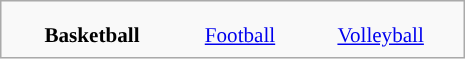<table class="infobox" style="font-size: 88%; width: 22em; text-align: center">
<tr>
<th colspan="3"><big></big></th>
</tr>
<tr>
<td></td>
<td></td>
<td></td>
</tr>
<tr>
<td><strong>Basketball</strong></td>
<td><a href='#'>Football</a></td>
<td><a href='#'>Volleyball</a></td>
</tr>
</table>
